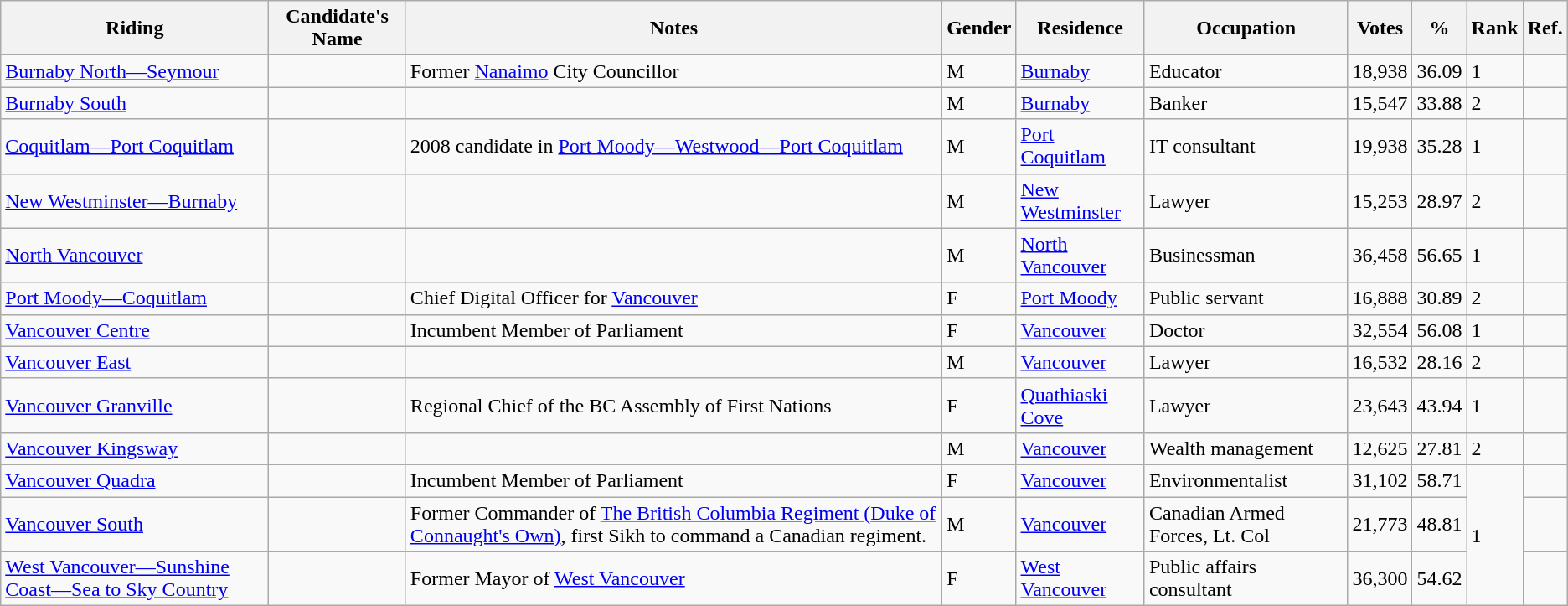<table class="wikitable sortable">
<tr>
<th>Riding</th>
<th>Candidate's Name</th>
<th>Notes</th>
<th>Gender</th>
<th>Residence</th>
<th>Occupation</th>
<th>Votes</th>
<th>%</th>
<th>Rank</th>
<th>Ref.</th>
</tr>
<tr>
<td><a href='#'>Burnaby North—Seymour</a></td>
<td></td>
<td>Former <a href='#'>Nanaimo</a> City Councillor</td>
<td>M</td>
<td><a href='#'>Burnaby</a></td>
<td>Educator</td>
<td>18,938</td>
<td>36.09</td>
<td>1</td>
<td></td>
</tr>
<tr>
<td><a href='#'>Burnaby South</a></td>
<td></td>
<td></td>
<td>M</td>
<td><a href='#'>Burnaby</a></td>
<td>Banker</td>
<td>15,547</td>
<td>33.88</td>
<td>2</td>
<td></td>
</tr>
<tr>
<td><a href='#'>Coquitlam—Port Coquitlam</a></td>
<td></td>
<td>2008 candidate in <a href='#'>Port Moody—Westwood—Port Coquitlam</a></td>
<td>M</td>
<td><a href='#'>Port Coquitlam</a></td>
<td>IT consultant</td>
<td>19,938</td>
<td>35.28</td>
<td>1</td>
<td></td>
</tr>
<tr>
<td><a href='#'>New Westminster—Burnaby</a></td>
<td></td>
<td></td>
<td>M</td>
<td><a href='#'>New Westminster</a></td>
<td>Lawyer</td>
<td>15,253</td>
<td>28.97</td>
<td>2</td>
<td></td>
</tr>
<tr>
<td><a href='#'>North Vancouver</a></td>
<td></td>
<td></td>
<td>M</td>
<td><a href='#'>North Vancouver</a></td>
<td>Businessman</td>
<td>36,458</td>
<td>56.65</td>
<td>1</td>
<td></td>
</tr>
<tr>
<td><a href='#'>Port Moody—Coquitlam</a></td>
<td></td>
<td>Chief Digital Officer for <a href='#'>Vancouver</a></td>
<td>F</td>
<td><a href='#'>Port Moody</a></td>
<td>Public servant</td>
<td>16,888</td>
<td>30.89</td>
<td>2</td>
<td></td>
</tr>
<tr>
<td><a href='#'>Vancouver Centre</a></td>
<td></td>
<td>Incumbent Member of Parliament</td>
<td>F</td>
<td><a href='#'>Vancouver</a></td>
<td>Doctor</td>
<td>32,554</td>
<td>56.08</td>
<td>1</td>
<td></td>
</tr>
<tr>
<td><a href='#'>Vancouver East</a></td>
<td></td>
<td></td>
<td>M</td>
<td><a href='#'>Vancouver</a></td>
<td>Lawyer</td>
<td>16,532</td>
<td>28.16</td>
<td>2</td>
<td></td>
</tr>
<tr>
<td><a href='#'>Vancouver Granville</a></td>
<td></td>
<td>Regional Chief of the BC Assembly of First Nations</td>
<td>F</td>
<td><a href='#'>Quathiaski Cove</a></td>
<td>Lawyer</td>
<td>23,643</td>
<td>43.94</td>
<td>1</td>
<td></td>
</tr>
<tr>
<td><a href='#'>Vancouver Kingsway</a></td>
<td></td>
<td></td>
<td>M</td>
<td><a href='#'>Vancouver</a></td>
<td>Wealth management</td>
<td>12,625</td>
<td>27.81</td>
<td>2</td>
<td></td>
</tr>
<tr>
<td><a href='#'>Vancouver Quadra</a></td>
<td></td>
<td>Incumbent Member of Parliament</td>
<td>F</td>
<td><a href='#'>Vancouver</a></td>
<td>Environmentalist</td>
<td>31,102</td>
<td>58.71</td>
<td rowspan="3">1</td>
<td></td>
</tr>
<tr>
<td><a href='#'>Vancouver South</a></td>
<td></td>
<td>Former Commander of <a href='#'>The British Columbia Regiment (Duke of Connaught's Own)</a>, first Sikh to command a Canadian regiment.</td>
<td>M</td>
<td><a href='#'>Vancouver</a></td>
<td>Canadian Armed Forces, Lt. Col</td>
<td>21,773</td>
<td>48.81</td>
<td></td>
</tr>
<tr>
<td><a href='#'>West Vancouver—Sunshine Coast—Sea to Sky Country</a></td>
<td></td>
<td>Former Mayor of <a href='#'>West Vancouver</a></td>
<td>F</td>
<td><a href='#'>West Vancouver</a></td>
<td>Public affairs consultant</td>
<td>36,300</td>
<td>54.62</td>
<td></td>
</tr>
</table>
